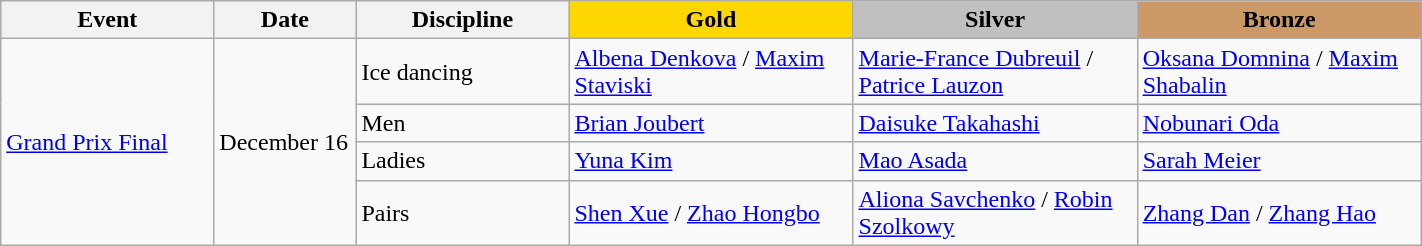<table class="wikitable" width="75%">
<tr>
<th width="15%">Event</th>
<th width="10%">Date</th>
<th width="15%">Discipline</th>
<td width = "20%" align="center" bgcolor="gold"><strong>Gold</strong></td>
<td width = "20%" align="center" bgcolor="silver"><strong>Silver</strong></td>
<td width = "20%" align="center" bgcolor="cc9966"><strong>Bronze</strong></td>
</tr>
<tr>
<td rowspan = 4><a href='#'>Grand Prix Final</a></td>
<td rowspan = 4>December 16</td>
<td>Ice dancing</td>
<td> <a href='#'>Albena Denkova</a> / <a href='#'>Maxim Staviski</a></td>
<td> <a href='#'>Marie-France Dubreuil</a> / <a href='#'>Patrice Lauzon</a></td>
<td> <a href='#'>Oksana Domnina</a> / <a href='#'>Maxim Shabalin</a></td>
</tr>
<tr>
<td>Men</td>
<td> <a href='#'>Brian Joubert</a></td>
<td> <a href='#'>Daisuke Takahashi</a></td>
<td> <a href='#'>Nobunari Oda</a></td>
</tr>
<tr>
<td>Ladies</td>
<td> <a href='#'>Yuna Kim</a></td>
<td> <a href='#'>Mao Asada</a></td>
<td> <a href='#'>Sarah Meier</a></td>
</tr>
<tr>
<td>Pairs</td>
<td> <a href='#'>Shen Xue</a> / <a href='#'>Zhao Hongbo</a></td>
<td> <a href='#'>Aliona Savchenko</a> / <a href='#'>Robin Szolkowy</a></td>
<td> <a href='#'>Zhang Dan</a> / <a href='#'>Zhang Hao</a></td>
</tr>
</table>
